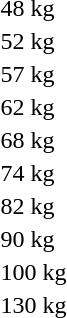<table>
<tr>
<td>48 kg</td>
<td></td>
<td></td>
<td></td>
</tr>
<tr>
<td>52 kg</td>
<td></td>
<td></td>
<td></td>
</tr>
<tr>
<td>57 kg</td>
<td></td>
<td></td>
<td></td>
</tr>
<tr>
<td>62 kg</td>
<td></td>
<td></td>
<td></td>
</tr>
<tr>
<td>68 kg</td>
<td></td>
<td></td>
<td></td>
</tr>
<tr>
<td>74 kg</td>
<td></td>
<td></td>
<td></td>
</tr>
<tr>
<td>82 kg</td>
<td></td>
<td></td>
<td></td>
</tr>
<tr>
<td>90 kg</td>
<td></td>
<td></td>
<td></td>
</tr>
<tr>
<td>100 kg</td>
<td></td>
<td></td>
<td></td>
</tr>
<tr>
<td>130 kg</td>
<td></td>
<td></td>
<td></td>
</tr>
</table>
